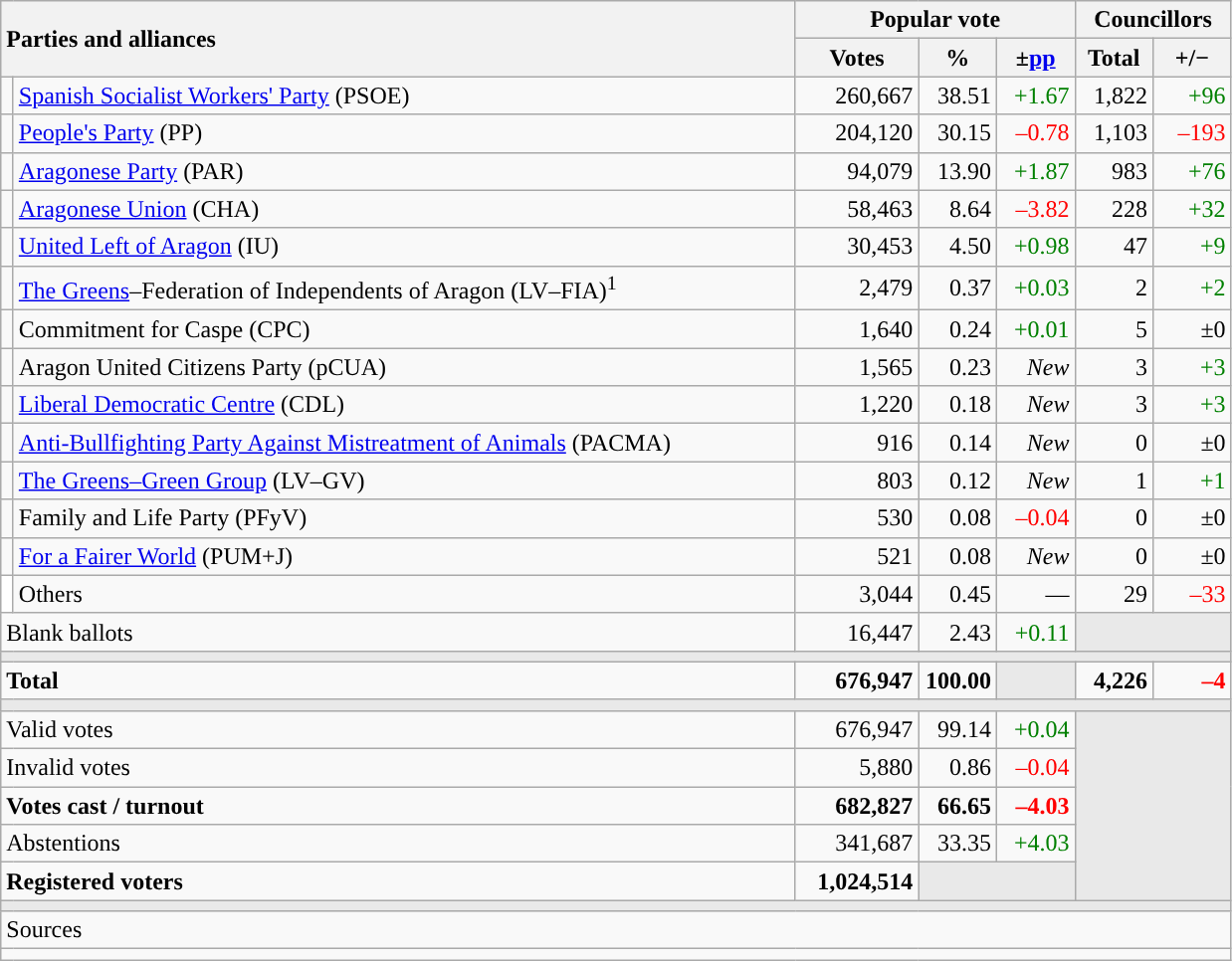<table class="wikitable" style="text-align:right;">
<tr>
<th style="text-align:left;" rowspan="2" colspan="2" width="525">Parties and alliances</th>
<th colspan="3">Popular vote</th>
<th colspan="2">Councillors</th>
</tr>
<tr>
<th width="75">Votes</th>
<th width="45">%</th>
<th width="45">±<a href='#'>pp</a></th>
<th width="45">Total</th>
<th width="45">+/−</th>
</tr>
<tr>
<td width="1" style="color:inherit;background:"></td>
<td align="left"><a href='#'>Spanish Socialist Workers' Party</a> (PSOE)</td>
<td>260,667</td>
<td>38.51</td>
<td style="color:green;">+1.67</td>
<td>1,822</td>
<td style="color:green;">+96</td>
</tr>
<tr>
<td style="color:inherit;background:"></td>
<td align="left"><a href='#'>People's Party</a> (PP)</td>
<td>204,120</td>
<td>30.15</td>
<td style="color:red;">–0.78</td>
<td>1,103</td>
<td style="color:red;">–193</td>
</tr>
<tr>
<td style="color:inherit;background:"></td>
<td align="left"><a href='#'>Aragonese Party</a> (PAR)</td>
<td>94,079</td>
<td>13.90</td>
<td style="color:green;">+1.87</td>
<td>983</td>
<td style="color:green;">+76</td>
</tr>
<tr>
<td style="color:inherit;background:"></td>
<td align="left"><a href='#'>Aragonese Union</a> (CHA)</td>
<td>58,463</td>
<td>8.64</td>
<td style="color:red;">–3.82</td>
<td>228</td>
<td style="color:green;">+32</td>
</tr>
<tr>
<td style="color:inherit;background:"></td>
<td align="left"><a href='#'>United Left of Aragon</a> (IU)</td>
<td>30,453</td>
<td>4.50</td>
<td style="color:green;">+0.98</td>
<td>47</td>
<td style="color:green;">+9</td>
</tr>
<tr>
<td style="color:inherit;background:"></td>
<td align="left"><a href='#'>The Greens</a>–Federation of Independents of Aragon (LV–FIA)<sup>1</sup></td>
<td>2,479</td>
<td>0.37</td>
<td style="color:green;">+0.03</td>
<td>2</td>
<td style="color:green;">+2</td>
</tr>
<tr>
<td style="color:inherit;background:"></td>
<td align="left">Commitment for Caspe (CPC)</td>
<td>1,640</td>
<td>0.24</td>
<td style="color:green;">+0.01</td>
<td>5</td>
<td>±0</td>
</tr>
<tr>
<td style="color:inherit;background:"></td>
<td align="left">Aragon United Citizens Party (pCUA)</td>
<td>1,565</td>
<td>0.23</td>
<td><em>New</em></td>
<td>3</td>
<td style="color:green;">+3</td>
</tr>
<tr>
<td style="color:inherit;background:"></td>
<td align="left"><a href='#'>Liberal Democratic Centre</a> (CDL)</td>
<td>1,220</td>
<td>0.18</td>
<td><em>New</em></td>
<td>3</td>
<td style="color:green;">+3</td>
</tr>
<tr>
<td style="color:inherit;background:"></td>
<td align="left"><a href='#'>Anti-Bullfighting Party Against Mistreatment of Animals</a> (PACMA)</td>
<td>916</td>
<td>0.14</td>
<td><em>New</em></td>
<td>0</td>
<td>±0</td>
</tr>
<tr>
<td style="color:inherit;background:"></td>
<td align="left"><a href='#'>The Greens–Green Group</a> (LV–GV)</td>
<td>803</td>
<td>0.12</td>
<td><em>New</em></td>
<td>1</td>
<td style="color:green;">+1</td>
</tr>
<tr>
<td style="color:inherit;background:"></td>
<td align="left">Family and Life Party (PFyV)</td>
<td>530</td>
<td>0.08</td>
<td style="color:red;">–0.04</td>
<td>0</td>
<td>±0</td>
</tr>
<tr>
<td style="color:inherit;background:"></td>
<td align="left"><a href='#'>For a Fairer World</a> (PUM+J)</td>
<td>521</td>
<td>0.08</td>
<td><em>New</em></td>
<td>0</td>
<td>±0</td>
</tr>
<tr>
<td bgcolor="white"></td>
<td align="left">Others</td>
<td>3,044</td>
<td>0.45</td>
<td>—</td>
<td>29</td>
<td style="color:red;">–33</td>
</tr>
<tr>
<td align="left" colspan="2">Blank ballots</td>
<td>16,447</td>
<td>2.43</td>
<td style="color:green;">+0.11</td>
<td bgcolor="#E9E9E9" colspan="2"></td>
</tr>
<tr>
<td colspan="7" bgcolor="#E9E9E9"></td>
</tr>
<tr style="font-weight:bold;">
<td align="left" colspan="2">Total</td>
<td>676,947</td>
<td>100.00</td>
<td bgcolor="#E9E9E9"></td>
<td>4,226</td>
<td style="color:red;">–4</td>
</tr>
<tr>
<td colspan="7" bgcolor="#E9E9E9"></td>
</tr>
<tr>
<td align="left" colspan="2">Valid votes</td>
<td>676,947</td>
<td>99.14</td>
<td style="color:green;">+0.04</td>
<td bgcolor="#E9E9E9" colspan="2" rowspan="5"></td>
</tr>
<tr>
<td align="left" colspan="2">Invalid votes</td>
<td>5,880</td>
<td>0.86</td>
<td style="color:red;">–0.04</td>
</tr>
<tr style="font-weight:bold;">
<td align="left" colspan="2">Votes cast / turnout</td>
<td>682,827</td>
<td>66.65</td>
<td style="color:red;">–4.03</td>
</tr>
<tr>
<td align="left" colspan="2">Abstentions</td>
<td>341,687</td>
<td>33.35</td>
<td style="color:green;">+4.03</td>
</tr>
<tr style="font-weight:bold;">
<td align="left" colspan="2">Registered voters</td>
<td>1,024,514</td>
<td bgcolor="#E9E9E9" colspan="2"></td>
</tr>
<tr>
<td colspan="7" bgcolor="#E9E9E9"></td>
</tr>
<tr>
<td align="left" colspan="7">Sources</td>
</tr>
<tr>
<td colspan="7" style="text-align:left; max-width:790px;"></td>
</tr>
</table>
